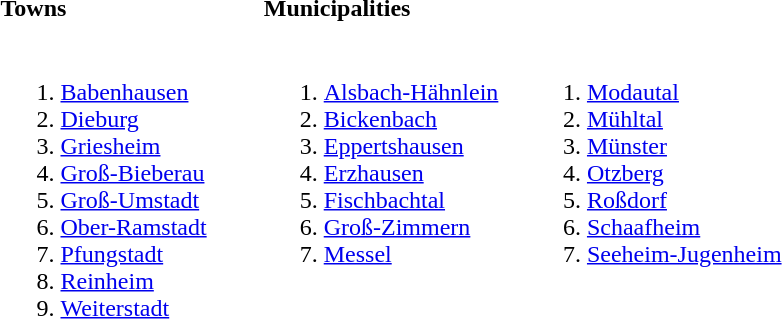<table>
<tr>
<th width=33% align=left>Towns</th>
<th width=33% align=left>Municipalities</th>
<th width=33% align=left></th>
</tr>
<tr valign=top>
<td><br><ol><li><a href='#'>Babenhausen</a></li><li><a href='#'>Dieburg</a></li><li><a href='#'>Griesheim</a></li><li><a href='#'>Groß-Bieberau</a></li><li><a href='#'>Groß-Umstadt</a></li><li><a href='#'>Ober-Ramstadt</a></li><li><a href='#'>Pfungstadt</a></li><li><a href='#'>Reinheim</a></li><li><a href='#'>Weiterstadt</a></li></ol></td>
<td><br><ol><li><a href='#'>Alsbach-Hähnlein</a></li><li><a href='#'>Bickenbach</a></li><li><a href='#'>Eppertshausen</a></li><li><a href='#'>Erzhausen</a></li><li><a href='#'>Fischbachtal</a></li><li><a href='#'>Groß-Zimmern</a></li><li><a href='#'>Messel</a></li></ol></td>
<td><br><ol>
<li><a href='#'>Modautal</a>
<li><a href='#'>Mühltal</a>
<li><a href='#'>Münster</a>
<li><a href='#'>Otzberg</a>
<li><a href='#'>Roßdorf</a>
<li><a href='#'>Schaafheim</a>
<li><a href='#'>Seeheim-Jugenheim</a>
</ol></td>
</tr>
</table>
